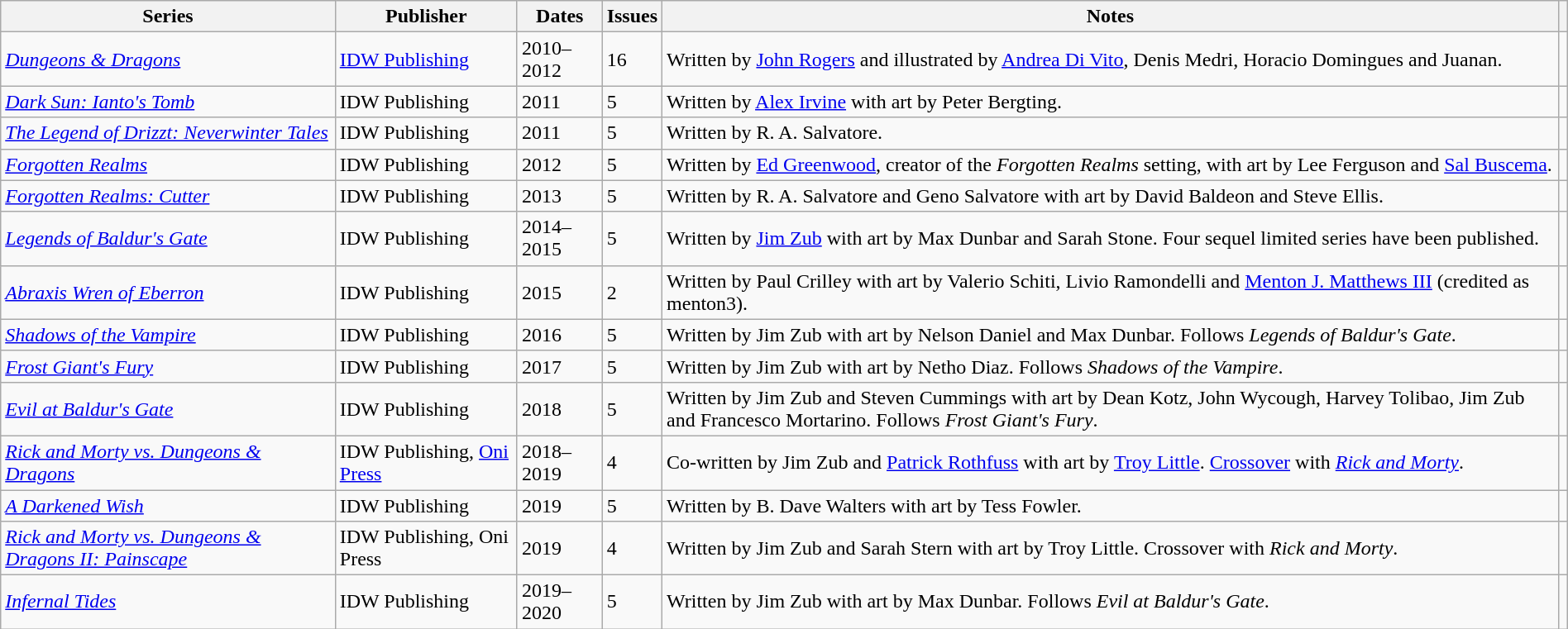<table class="wikitable sortable" width=100%>
<tr>
<th>Series</th>
<th>Publisher</th>
<th>Dates</th>
<th>Issues</th>
<th class=unsortable>Notes</th>
<th class=unsortable></th>
</tr>
<tr>
<td><em><a href='#'>Dungeons & Dragons</a></em></td>
<td><a href='#'>IDW Publishing</a></td>
<td>2010–2012</td>
<td>16</td>
<td>Written by <a href='#'>John Rogers</a> and illustrated by <a href='#'>Andrea Di Vito</a>, Denis Medri, Horacio Domingues and Juanan.</td>
<td></td>
</tr>
<tr>
<td><em><a href='#'>Dark Sun: Ianto's Tomb</a></em></td>
<td>IDW Publishing</td>
<td>2011</td>
<td>5</td>
<td>Written by <a href='#'>Alex Irvine</a> with art by Peter Bergting.</td>
<td></td>
</tr>
<tr>
<td><em><a href='#'>The Legend of Drizzt: Neverwinter Tales</a></em></td>
<td>IDW Publishing</td>
<td>2011</td>
<td>5</td>
<td>Written by R. A. Salvatore.</td>
<td></td>
</tr>
<tr>
<td><em><a href='#'>Forgotten Realms</a></em></td>
<td>IDW Publishing</td>
<td>2012</td>
<td>5</td>
<td>Written by <a href='#'>Ed Greenwood</a>, creator of the <em>Forgotten Realms</em> setting, with art by Lee Ferguson and <a href='#'>Sal Buscema</a>.</td>
<td></td>
</tr>
<tr>
<td><em><a href='#'>Forgotten Realms: Cutter</a></em></td>
<td>IDW Publishing</td>
<td>2013</td>
<td>5</td>
<td>Written by R. A. Salvatore and Geno Salvatore with art by David Baldeon and Steve Ellis.</td>
<td></td>
</tr>
<tr>
<td><em><a href='#'>Legends of Baldur's Gate</a></em></td>
<td>IDW Publishing</td>
<td>2014–2015</td>
<td>5</td>
<td>Written by <a href='#'>Jim Zub</a> with art by Max Dunbar and Sarah Stone. Four sequel limited series have been published.</td>
<td></td>
</tr>
<tr>
<td><em><a href='#'>Abraxis Wren of Eberron</a></em></td>
<td>IDW Publishing</td>
<td>2015</td>
<td>2</td>
<td>Written by Paul Crilley with art by Valerio Schiti, Livio Ramondelli and <a href='#'>Menton J. Matthews III</a> (credited as menton3).</td>
<td></td>
</tr>
<tr>
<td><em><a href='#'>Shadows of the Vampire</a></em></td>
<td>IDW Publishing</td>
<td>2016</td>
<td>5</td>
<td>Written by Jim Zub with art by Nelson Daniel and Max Dunbar. Follows <em>Legends of Baldur's Gate</em>.</td>
<td></td>
</tr>
<tr>
<td><em><a href='#'>Frost Giant's Fury</a></em></td>
<td>IDW Publishing</td>
<td>2017</td>
<td>5</td>
<td>Written by Jim Zub with art by Netho Diaz. Follows <em>Shadows of the Vampire</em>.</td>
<td></td>
</tr>
<tr>
<td><em><a href='#'>Evil at Baldur's Gate</a></em></td>
<td>IDW Publishing</td>
<td>2018</td>
<td>5</td>
<td>Written by Jim Zub and Steven Cummings with art by Dean Kotz, John Wycough, Harvey Tolibao, Jim Zub and Francesco Mortarino. Follows <em>Frost Giant's Fury</em>.</td>
<td></td>
</tr>
<tr>
<td><em><a href='#'>Rick and Morty vs. Dungeons & Dragons</a></em></td>
<td>IDW Publishing, <a href='#'>Oni Press</a></td>
<td>2018–2019</td>
<td>4</td>
<td>Co-written by Jim Zub and <a href='#'>Patrick Rothfuss</a> with art by <a href='#'>Troy Little</a>. <a href='#'>Crossover</a> with <em><a href='#'>Rick and Morty</a></em>.</td>
<td></td>
</tr>
<tr>
<td><em><a href='#'>A Darkened Wish</a></em></td>
<td>IDW Publishing</td>
<td>2019</td>
<td>5</td>
<td>Written by B. Dave Walters with art by Tess Fowler.</td>
<td></td>
</tr>
<tr>
<td><em><a href='#'>Rick and Morty vs. Dungeons & Dragons II: Painscape</a></em></td>
<td>IDW Publishing, Oni Press</td>
<td>2019</td>
<td>4</td>
<td>Written by Jim Zub and Sarah Stern with art by Troy Little. Crossover with <em>Rick and Morty</em>.</td>
<td></td>
</tr>
<tr>
<td><em><a href='#'>Infernal Tides</a></em></td>
<td>IDW Publishing</td>
<td>2019–2020</td>
<td>5</td>
<td>Written by Jim Zub with art by Max Dunbar. Follows <em>Evil at Baldur's Gate</em>.</td>
<td></td>
</tr>
</table>
